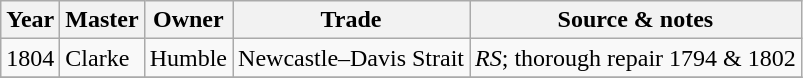<table class=" wikitable">
<tr>
<th>Year</th>
<th>Master</th>
<th>Owner</th>
<th>Trade</th>
<th>Source & notes</th>
</tr>
<tr>
<td>1804</td>
<td>Clarke</td>
<td>Humble</td>
<td>Newcastle–Davis Strait</td>
<td><em>RS</em>; thorough repair 1794 & 1802</td>
</tr>
<tr>
</tr>
</table>
